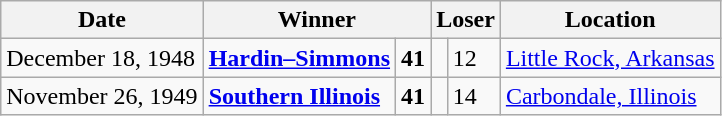<table class="wikitable">
<tr>
<th>Date</th>
<th colspan="2">Winner</th>
<th colspan="2">Loser</th>
<th>Location</th>
</tr>
<tr>
<td>December 18, 1948</td>
<td><strong><a href='#'>Hardin–Simmons</a></strong></td>
<td><strong>41</strong></td>
<td></td>
<td>12</td>
<td><a href='#'>Little Rock, Arkansas</a></td>
</tr>
<tr>
<td>November 26, 1949</td>
<td><strong><a href='#'>Southern Illinois</a></strong></td>
<td><strong>41</strong></td>
<td></td>
<td>14</td>
<td><a href='#'>Carbondale, Illinois</a></td>
</tr>
</table>
